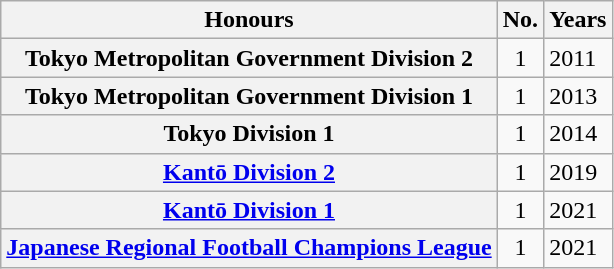<table class="wikitable plainrowheaders">
<tr>
<th scope=col>Honours</th>
<th scope=col>No.</th>
<th scope=col>Years</th>
</tr>
<tr>
<th scope=row>Tokyo Metropolitan Government Division 2</th>
<td align="center">1</td>
<td>2011</td>
</tr>
<tr>
<th scope=row>Tokyo Metropolitan Government Division 1</th>
<td align="center">1</td>
<td>2013</td>
</tr>
<tr>
<th scope=row>Tokyo Division 1</th>
<td align="center">1</td>
<td>2014</td>
</tr>
<tr>
<th scope=row><a href='#'>Kantō Division 2</a></th>
<td align="center">1</td>
<td>2019</td>
</tr>
<tr>
<th scope=row><a href='#'>Kantō Division 1</a></th>
<td align="center">1</td>
<td>2021</td>
</tr>
<tr>
<th scope=row><a href='#'>Japanese Regional Football Champions League</a></th>
<td align="center">1</td>
<td>2021</td>
</tr>
</table>
